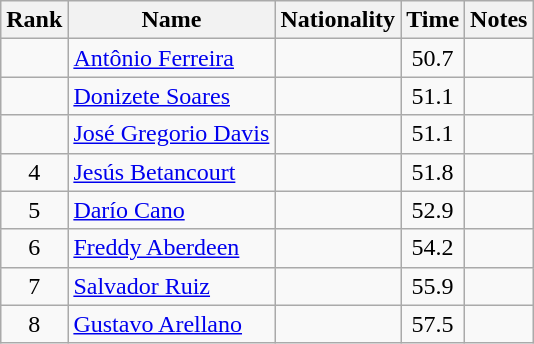<table class="wikitable sortable" style="text-align:center">
<tr>
<th>Rank</th>
<th>Name</th>
<th>Nationality</th>
<th>Time</th>
<th>Notes</th>
</tr>
<tr>
<td></td>
<td align=left><a href='#'>Antônio Ferreira</a></td>
<td align=left></td>
<td>50.7</td>
<td></td>
</tr>
<tr>
<td></td>
<td align=left><a href='#'>Donizete Soares</a></td>
<td align=left></td>
<td>51.1</td>
<td></td>
</tr>
<tr>
<td></td>
<td align=left><a href='#'>José Gregorio Davis</a></td>
<td align=left></td>
<td>51.1</td>
<td></td>
</tr>
<tr>
<td>4</td>
<td align=left><a href='#'>Jesús Betancourt</a></td>
<td align=left></td>
<td>51.8</td>
<td></td>
</tr>
<tr>
<td>5</td>
<td align=left><a href='#'>Darío Cano</a></td>
<td align=left></td>
<td>52.9</td>
<td></td>
</tr>
<tr>
<td>6</td>
<td align=left><a href='#'>Freddy Aberdeen</a></td>
<td align=left></td>
<td>54.2</td>
<td></td>
</tr>
<tr>
<td>7</td>
<td align=left><a href='#'>Salvador Ruiz</a></td>
<td align=left></td>
<td>55.9</td>
<td></td>
</tr>
<tr>
<td>8</td>
<td align=left><a href='#'>Gustavo Arellano</a></td>
<td align=left></td>
<td>57.5</td>
<td></td>
</tr>
</table>
